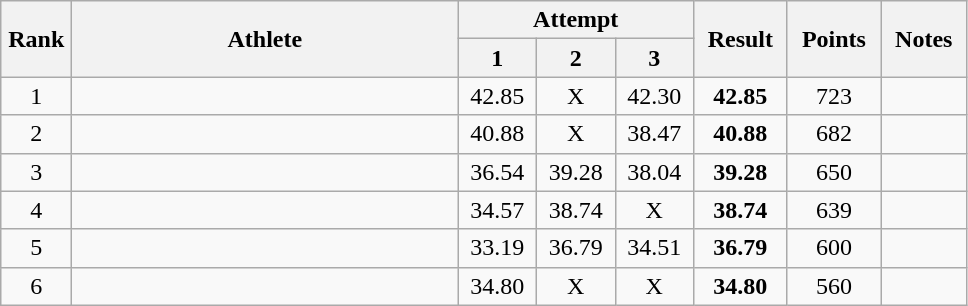<table class="wikitable" style="text-align:center">
<tr>
<th rowspan="2" width="40">Rank</th>
<th rowspan="2" width="250">Athlete</th>
<th colspan="3">Attempt</th>
<th rowspan="2" width="55">Result</th>
<th rowspan="2" width="55">Points</th>
<th rowspan="2" width="50">Notes</th>
</tr>
<tr>
<th width="45">1</th>
<th width="45">2</th>
<th width="45">3</th>
</tr>
<tr>
<td>1</td>
<td align="left"></td>
<td>42.85</td>
<td>X</td>
<td>42.30</td>
<td><strong>42.85</strong></td>
<td>723</td>
<td></td>
</tr>
<tr>
<td>2</td>
<td align="left"></td>
<td>40.88</td>
<td>X</td>
<td>38.47</td>
<td><strong>40.88</strong></td>
<td>682</td>
<td></td>
</tr>
<tr>
<td>3</td>
<td align="left"></td>
<td>36.54</td>
<td>39.28</td>
<td>38.04</td>
<td><strong>39.28</strong></td>
<td>650</td>
<td></td>
</tr>
<tr>
<td>4</td>
<td align="left"></td>
<td>34.57</td>
<td>38.74</td>
<td>X</td>
<td><strong>38.74</strong></td>
<td>639</td>
<td></td>
</tr>
<tr>
<td>5</td>
<td align="left"></td>
<td>33.19</td>
<td>36.79</td>
<td>34.51</td>
<td><strong>36.79</strong></td>
<td>600</td>
<td></td>
</tr>
<tr>
<td>6</td>
<td align="left"></td>
<td>34.80</td>
<td>X</td>
<td>X</td>
<td><strong>34.80</strong></td>
<td>560</td>
<td></td>
</tr>
</table>
